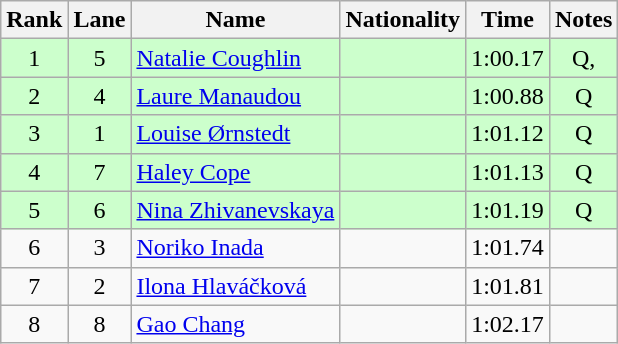<table class="wikitable sortable" style="text-align:center">
<tr>
<th>Rank</th>
<th>Lane</th>
<th>Name</th>
<th>Nationality</th>
<th>Time</th>
<th>Notes</th>
</tr>
<tr bgcolor=#ccffcc>
<td>1</td>
<td>5</td>
<td align=left><a href='#'>Natalie Coughlin</a></td>
<td align=left></td>
<td>1:00.17</td>
<td>Q, </td>
</tr>
<tr bgcolor=#ccffcc>
<td>2</td>
<td>4</td>
<td align=left><a href='#'>Laure Manaudou</a></td>
<td align=left></td>
<td>1:00.88</td>
<td>Q</td>
</tr>
<tr bgcolor=#ccffcc>
<td>3</td>
<td>1</td>
<td align=left><a href='#'>Louise Ørnstedt</a></td>
<td align=left></td>
<td>1:01.12</td>
<td>Q</td>
</tr>
<tr bgcolor=#ccffcc>
<td>4</td>
<td>7</td>
<td align=left><a href='#'>Haley Cope</a></td>
<td align=left></td>
<td>1:01.13</td>
<td>Q</td>
</tr>
<tr bgcolor=#ccffcc>
<td>5</td>
<td>6</td>
<td align=left><a href='#'>Nina Zhivanevskaya</a></td>
<td align=left></td>
<td>1:01.19</td>
<td>Q</td>
</tr>
<tr>
<td>6</td>
<td>3</td>
<td align=left><a href='#'>Noriko Inada</a></td>
<td align=left></td>
<td>1:01.74</td>
<td></td>
</tr>
<tr>
<td>7</td>
<td>2</td>
<td align=left><a href='#'>Ilona Hlaváčková</a></td>
<td align=left></td>
<td>1:01.81</td>
<td></td>
</tr>
<tr>
<td>8</td>
<td>8</td>
<td align=left><a href='#'>Gao Chang</a></td>
<td align=left></td>
<td>1:02.17</td>
<td></td>
</tr>
</table>
